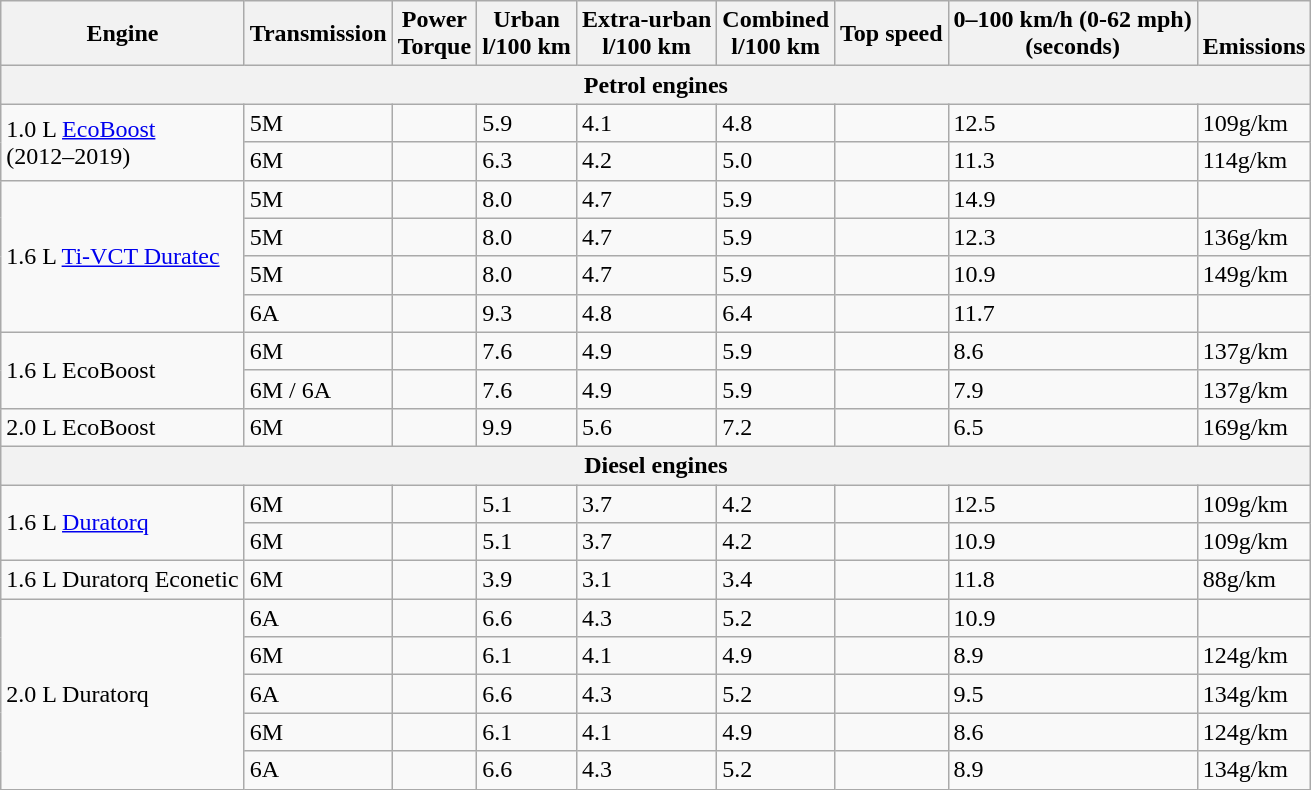<table class="wikitable">
<tr>
<th>Engine</th>
<th>Transmission</th>
<th>Power<br>Torque</th>
<th>Urban<br>l/100 km</th>
<th>Extra-urban<br>l/100 km</th>
<th>Combined<br>l/100 km</th>
<th>Top speed</th>
<th>0–100 km/h (0-62 mph)<br>(seconds)</th>
<th><br>Emissions</th>
</tr>
<tr>
<th colspan="9">Petrol engines</th>
</tr>
<tr>
<td rowspan="2">1.0 L <a href='#'>EcoBoost</a><br>(2012–2019)</td>
<td>5M</td>
<td><br></td>
<td>5.9</td>
<td>4.1</td>
<td>4.8</td>
<td></td>
<td>12.5</td>
<td>109g/km</td>
</tr>
<tr>
<td>6M</td>
<td><br></td>
<td>6.3</td>
<td>4.2</td>
<td>5.0</td>
<td></td>
<td>11.3</td>
<td>114g/km</td>
</tr>
<tr>
<td rowspan="4">1.6 L <a href='#'>Ti-VCT Duratec</a></td>
<td>5M</td>
<td><br></td>
<td>8.0</td>
<td>4.7</td>
<td>5.9</td>
<td></td>
<td>14.9</td>
<td></td>
</tr>
<tr>
<td>5M</td>
<td><br></td>
<td>8.0</td>
<td>4.7</td>
<td>5.9</td>
<td></td>
<td>12.3</td>
<td>136g/km</td>
</tr>
<tr>
<td>5M</td>
<td><br></td>
<td>8.0</td>
<td>4.7</td>
<td>5.9</td>
<td></td>
<td>10.9</td>
<td>149g/km</td>
</tr>
<tr>
<td>6A</td>
<td><br></td>
<td>9.3</td>
<td>4.8</td>
<td>6.4</td>
<td></td>
<td>11.7</td>
<td></td>
</tr>
<tr>
<td rowspan="2">1.6 L EcoBoost</td>
<td>6M</td>
<td><br></td>
<td>7.6</td>
<td>4.9</td>
<td>5.9</td>
<td></td>
<td>8.6</td>
<td>137g/km</td>
</tr>
<tr>
<td>6M / 6A</td>
<td><br></td>
<td>7.6</td>
<td>4.9</td>
<td>5.9</td>
<td></td>
<td>7.9</td>
<td>137g/km</td>
</tr>
<tr>
<td>2.0 L EcoBoost</td>
<td>6M</td>
<td><br></td>
<td>9.9</td>
<td>5.6</td>
<td>7.2</td>
<td></td>
<td>6.5</td>
<td>169g/km</td>
</tr>
<tr>
<th colspan="9">Diesel engines</th>
</tr>
<tr>
<td rowspan="2">1.6 L <a href='#'>Duratorq</a></td>
<td>6M</td>
<td><br></td>
<td>5.1</td>
<td>3.7</td>
<td>4.2</td>
<td></td>
<td>12.5</td>
<td>109g/km</td>
</tr>
<tr>
<td>6M</td>
<td><br></td>
<td>5.1</td>
<td>3.7</td>
<td>4.2</td>
<td></td>
<td>10.9</td>
<td>109g/km</td>
</tr>
<tr>
<td>1.6 L Duratorq Econetic</td>
<td>6M</td>
<td><br></td>
<td>3.9</td>
<td>3.1</td>
<td>3.4</td>
<td></td>
<td>11.8</td>
<td>88g/km</td>
</tr>
<tr>
<td rowspan="5">2.0 L Duratorq</td>
<td>6A</td>
<td><br></td>
<td>6.6</td>
<td>4.3</td>
<td>5.2</td>
<td></td>
<td>10.9</td>
<td></td>
</tr>
<tr>
<td>6M</td>
<td><br></td>
<td>6.1</td>
<td>4.1</td>
<td>4.9</td>
<td></td>
<td>8.9</td>
<td>124g/km</td>
</tr>
<tr>
<td>6A</td>
<td><br></td>
<td>6.6</td>
<td>4.3</td>
<td>5.2</td>
<td></td>
<td>9.5</td>
<td>134g/km</td>
</tr>
<tr>
<td>6M</td>
<td><br></td>
<td>6.1</td>
<td>4.1</td>
<td>4.9</td>
<td></td>
<td>8.6</td>
<td>124g/km</td>
</tr>
<tr>
<td>6A</td>
<td><br></td>
<td>6.6</td>
<td>4.3</td>
<td>5.2</td>
<td></td>
<td>8.9</td>
<td>134g/km</td>
</tr>
</table>
